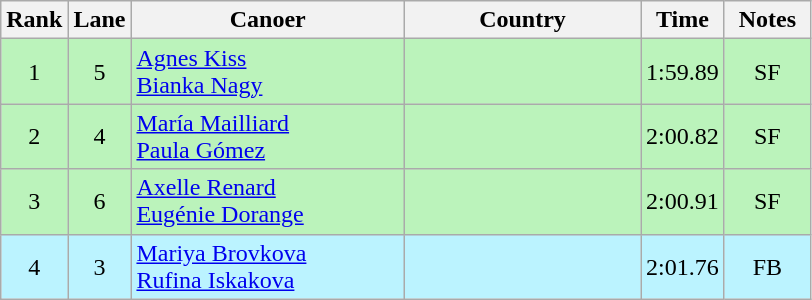<table class="wikitable" style="text-align:center;">
<tr>
<th width=30>Rank</th>
<th width=30>Lane</th>
<th width=175>Canoer</th>
<th width=150>Country</th>
<th width=30>Time</th>
<th width=50>Notes</th>
</tr>
<tr bgcolor=bbf3bb>
<td>1</td>
<td>5</td>
<td align=left><a href='#'>Agnes Kiss</a><br><a href='#'>Bianka Nagy</a></td>
<td align=left></td>
<td>1:59.89</td>
<td>SF</td>
</tr>
<tr bgcolor=bbf3bb>
<td>2</td>
<td>4</td>
<td align=left><a href='#'>María Mailliard</a><br><a href='#'>Paula Gómez</a></td>
<td align=left></td>
<td>2:00.82</td>
<td>SF</td>
</tr>
<tr bgcolor=bbf3bb>
<td>3</td>
<td>6</td>
<td align=left><a href='#'>Axelle Renard</a><br><a href='#'>Eugénie Dorange</a></td>
<td align=left></td>
<td>2:00.91</td>
<td>SF</td>
</tr>
<tr bgcolor=bbf3ff>
<td>4</td>
<td>3</td>
<td align=left><a href='#'>Mariya Brovkova</a><br><a href='#'>Rufina Iskakova</a></td>
<td align=left></td>
<td>2:01.76</td>
<td>FB</td>
</tr>
</table>
